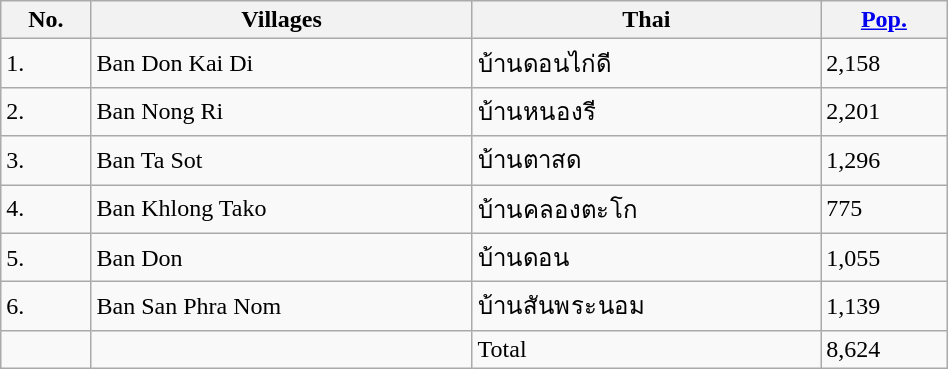<table class="wikitable" style="width:50%;">
<tr>
<th>No.</th>
<th>Villages</th>
<th>Thai</th>
<th><a href='#'>Pop.</a></th>
</tr>
<tr>
<td>1.</td>
<td>Ban Don Kai Di</td>
<td>บ้านดอนไก่ดี</td>
<td>2,158</td>
</tr>
<tr>
<td>2.</td>
<td>Ban Nong Ri</td>
<td>บ้านหนองรี</td>
<td>2,201</td>
</tr>
<tr>
<td>3.</td>
<td>Ban Ta Sot</td>
<td>บ้านตาสด</td>
<td>1,296</td>
</tr>
<tr>
<td>4.</td>
<td>Ban Khlong Tako</td>
<td>บ้านคลองตะโก</td>
<td>775</td>
</tr>
<tr>
<td>5.</td>
<td>Ban Don</td>
<td>บ้านดอน</td>
<td>1,055</td>
</tr>
<tr>
<td>6.</td>
<td>Ban San Phra Nom</td>
<td>บ้านสันพระนอม</td>
<td>1,139</td>
</tr>
<tr>
<td></td>
<td></td>
<td>Total</td>
<td>8,624</td>
</tr>
</table>
